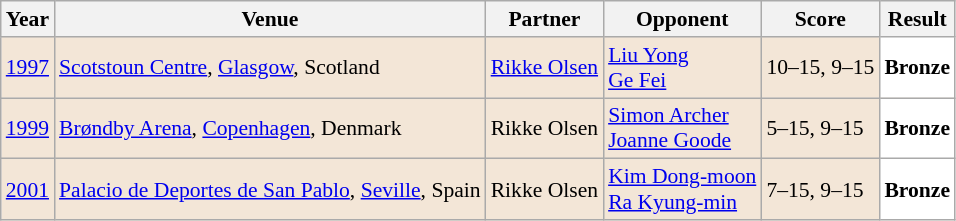<table class="sortable wikitable" style="font-size: 90%;">
<tr>
<th>Year</th>
<th>Venue</th>
<th>Partner</th>
<th>Opponent</th>
<th>Score</th>
<th>Result</th>
</tr>
<tr style="background:#F3E6D7">
<td align="center"><a href='#'>1997</a></td>
<td align="left"><a href='#'>Scotstoun Centre</a>, <a href='#'>Glasgow</a>, Scotland</td>
<td align="left"> <a href='#'>Rikke Olsen</a></td>
<td align="left"> <a href='#'>Liu Yong</a><br> <a href='#'>Ge Fei</a></td>
<td align="left">10–15, 9–15</td>
<td style="text-align:left; background:white"> <strong>Bronze</strong></td>
</tr>
<tr style="background:#F3E6D7">
<td align="center"><a href='#'>1999</a></td>
<td align="left"><a href='#'>Brøndby Arena</a>, <a href='#'>Copenhagen</a>, Denmark</td>
<td align="left"> Rikke Olsen</td>
<td align="left"> <a href='#'>Simon Archer</a><br> <a href='#'>Joanne Goode</a></td>
<td align="left">5–15, 9–15</td>
<td style="text-align:left; background:white"> <strong>Bronze</strong></td>
</tr>
<tr style="background:#F3E6D7">
<td align="center"><a href='#'>2001</a></td>
<td align="left"><a href='#'>Palacio de Deportes de San Pablo</a>, <a href='#'>Seville</a>, Spain</td>
<td align="left"> Rikke Olsen</td>
<td align="left"> <a href='#'>Kim Dong-moon</a><br> <a href='#'>Ra Kyung-min</a></td>
<td align="left">7–15, 9–15</td>
<td style="text-align:left; background:white"> <strong>Bronze</strong></td>
</tr>
</table>
